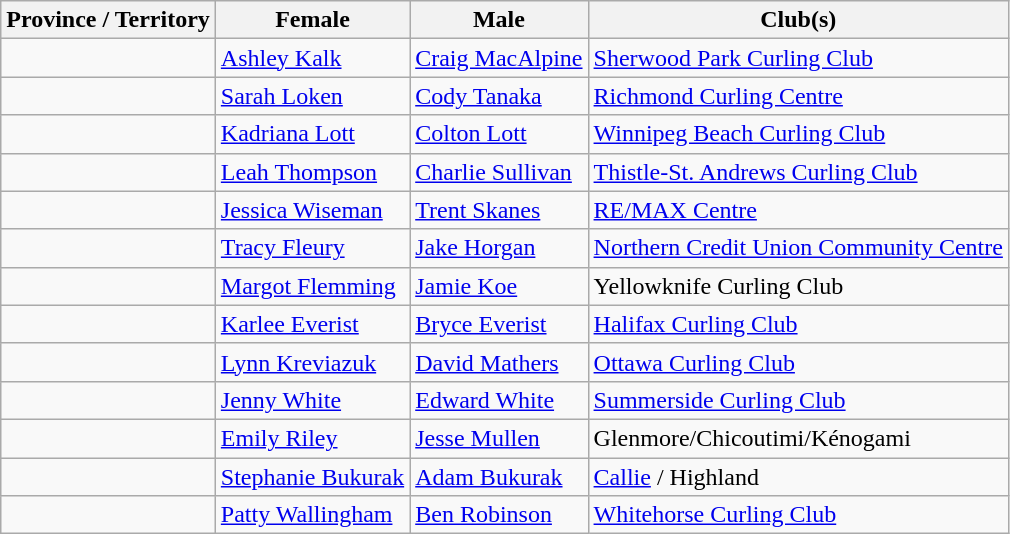<table class="wikitable">
<tr>
<th scope="col">Province / Territory</th>
<th scope="col">Female</th>
<th scope="col">Male</th>
<th scope="col">Club(s)</th>
</tr>
<tr>
<td></td>
<td><a href='#'>Ashley Kalk</a></td>
<td><a href='#'>Craig MacAlpine</a></td>
<td><a href='#'>Sherwood Park Curling Club</a></td>
</tr>
<tr>
<td></td>
<td><a href='#'>Sarah Loken</a></td>
<td><a href='#'>Cody Tanaka</a></td>
<td><a href='#'>Richmond Curling Centre</a></td>
</tr>
<tr>
<td></td>
<td><a href='#'>Kadriana Lott</a></td>
<td><a href='#'>Colton Lott</a></td>
<td><a href='#'>Winnipeg Beach Curling Club</a></td>
</tr>
<tr>
<td></td>
<td><a href='#'>Leah Thompson</a></td>
<td><a href='#'>Charlie Sullivan</a></td>
<td><a href='#'>Thistle-St. Andrews Curling Club</a></td>
</tr>
<tr>
<td></td>
<td><a href='#'>Jessica Wiseman</a></td>
<td><a href='#'>Trent Skanes</a></td>
<td><a href='#'>RE/MAX Centre</a></td>
</tr>
<tr>
<td></td>
<td><a href='#'>Tracy Fleury</a></td>
<td><a href='#'>Jake Horgan</a></td>
<td><a href='#'>Northern Credit Union Community Centre</a></td>
</tr>
<tr>
<td></td>
<td><a href='#'>Margot Flemming</a></td>
<td><a href='#'>Jamie Koe</a></td>
<td>Yellowknife Curling Club</td>
</tr>
<tr>
<td></td>
<td><a href='#'>Karlee Everist</a></td>
<td><a href='#'>Bryce Everist</a></td>
<td><a href='#'>Halifax Curling Club</a></td>
</tr>
<tr>
<td></td>
<td><a href='#'>Lynn Kreviazuk</a></td>
<td><a href='#'>David Mathers</a></td>
<td><a href='#'>Ottawa Curling Club</a></td>
</tr>
<tr>
<td></td>
<td><a href='#'>Jenny White</a></td>
<td><a href='#'>Edward White</a></td>
<td><a href='#'>Summerside Curling Club</a></td>
</tr>
<tr>
<td></td>
<td><a href='#'>Emily Riley</a></td>
<td><a href='#'>Jesse Mullen</a></td>
<td>Glenmore/Chicoutimi/Kénogami</td>
</tr>
<tr>
<td></td>
<td><a href='#'>Stephanie Bukurak</a></td>
<td><a href='#'>Adam Bukurak</a></td>
<td><a href='#'>Callie</a> / Highland</td>
</tr>
<tr>
<td></td>
<td><a href='#'>Patty Wallingham</a></td>
<td><a href='#'>Ben Robinson</a></td>
<td><a href='#'>Whitehorse Curling Club</a></td>
</tr>
</table>
